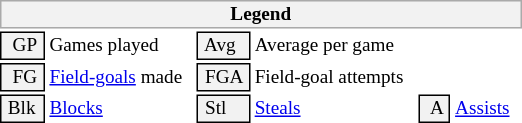<table class="toccolours" style="font-size: 80%; white-space: nowrap;">
<tr>
<th colspan="6" style="background-color: #F2F2F2; border: 1px solid #AAAAAA;">Legend</th>
</tr>
<tr>
<td style="background-color: #F2F2F2; border: 1px solid black;">  GP </td>
<td>Games played</td>
<td style="background-color: #F2F2F2; border: 1px solid black"> Avg </td>
<td>Average per game</td>
</tr>
<tr>
<td style="background-color: #F2F2F2; border: 1px solid black">  FG </td>
<td style="padding-right: 8px"><a href='#'>Field-goals</a> made</td>
<td style="background-color: #F2F2F2; border: 1px solid black"> FGA </td>
<td style="padding-right: 8px">Field-goal attempts</td>
</tr>
<tr>
<td style="background-color: #F2F2F2; border: 1px solid black;"> Blk </td>
<td><a href='#'>Blocks</a></td>
<td style="background-color: #F2F2F2; border: 1px solid black"> Stl </td>
<td><a href='#'>Steals</a></td>
<td style="background-color: #F2F2F2; border: 1px solid black">  A </td>
<td style="padding-right: 8px"><a href='#'>Assists</a></td>
</tr>
<tr>
</tr>
</table>
